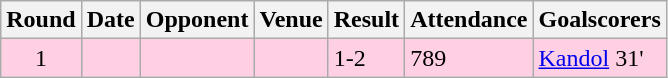<table class="wikitable">
<tr>
<th>Round</th>
<th>Date</th>
<th>Opponent</th>
<th>Venue</th>
<th>Result</th>
<th>Attendance</th>
<th>Goalscorers</th>
</tr>
<tr style="background-color: #ffd0e3;">
<td align="center">1</td>
<td></td>
<td></td>
<td></td>
<td>1-2</td>
<td>789</td>
<td><a href='#'>Kandol</a> 31'</td>
</tr>
</table>
